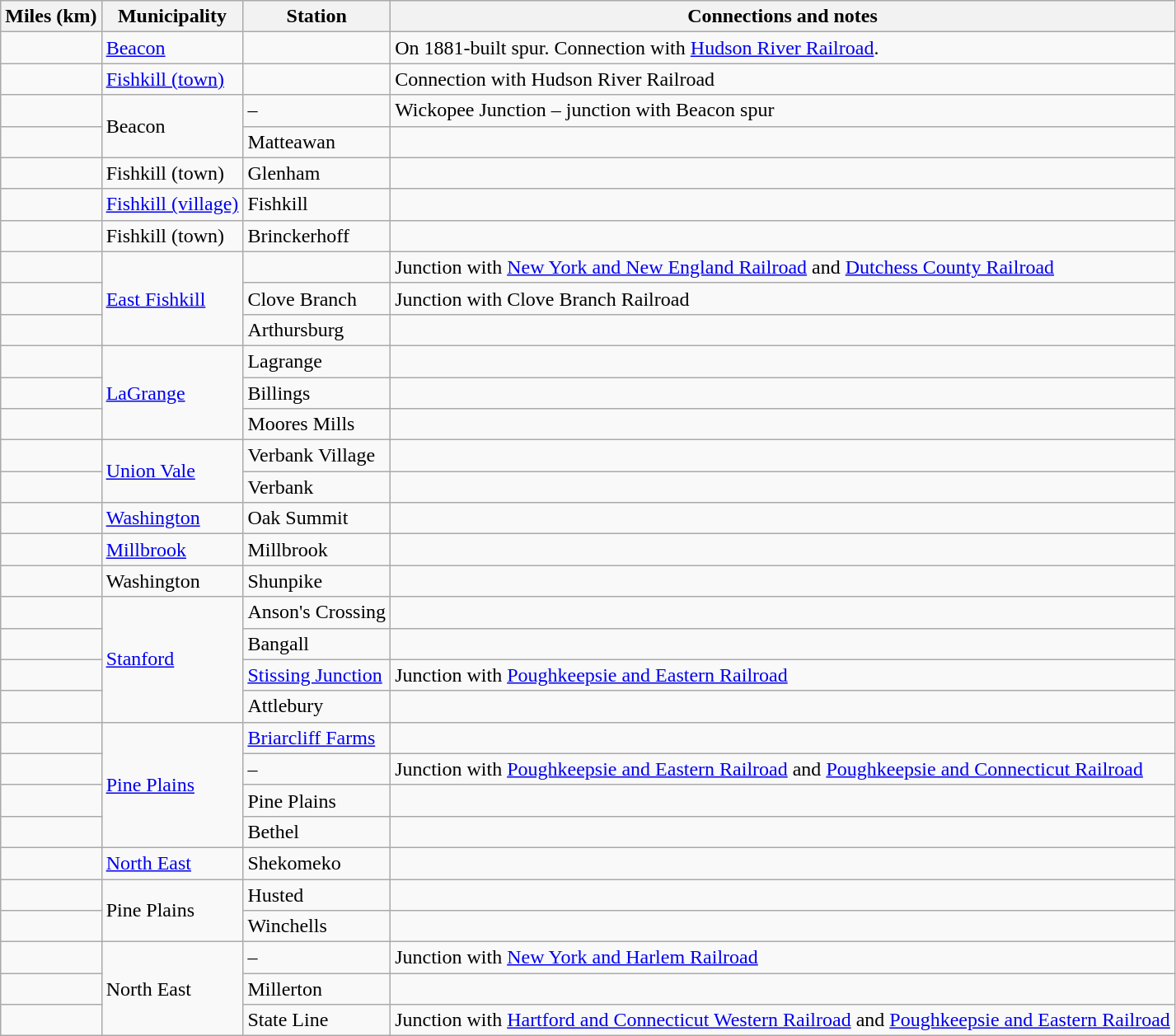<table class="wikitable">
<tr>
<th>Miles (km)</th>
<th>Municipality</th>
<th>Station</th>
<th>Connections and notes</th>
</tr>
<tr>
<td></td>
<td><a href='#'>Beacon</a></td>
<td></td>
<td>On 1881-built spur. Connection with <a href='#'>Hudson River Railroad</a>.</td>
</tr>
<tr>
<td></td>
<td><a href='#'>Fishkill (town)</a></td>
<td></td>
<td>Connection with Hudson River Railroad</td>
</tr>
<tr>
<td></td>
<td rowspan="2">Beacon</td>
<td>–</td>
<td>Wickopee Junction – junction with Beacon spur</td>
</tr>
<tr>
<td></td>
<td>Matteawan</td>
<td></td>
</tr>
<tr>
<td></td>
<td>Fishkill (town)</td>
<td>Glenham</td>
<td></td>
</tr>
<tr>
<td></td>
<td><a href='#'>Fishkill (village)</a></td>
<td>Fishkill</td>
<td></td>
</tr>
<tr>
<td></td>
<td>Fishkill (town)</td>
<td>Brinckerhoff</td>
<td></td>
</tr>
<tr>
<td></td>
<td rowspan="3"><a href='#'>East Fishkill</a></td>
<td></td>
<td>Junction with <a href='#'>New York and New England Railroad</a> and <a href='#'>Dutchess County Railroad</a></td>
</tr>
<tr>
<td></td>
<td>Clove Branch</td>
<td>Junction with Clove Branch Railroad</td>
</tr>
<tr>
<td></td>
<td>Arthursburg</td>
<td></td>
</tr>
<tr>
<td></td>
<td rowspan="3"><a href='#'>LaGrange</a></td>
<td>Lagrange</td>
<td></td>
</tr>
<tr>
<td></td>
<td>Billings</td>
<td></td>
</tr>
<tr>
<td></td>
<td>Moores Mills</td>
<td></td>
</tr>
<tr>
<td></td>
<td rowspan="2"><a href='#'>Union Vale</a></td>
<td>Verbank Village</td>
<td></td>
</tr>
<tr>
<td></td>
<td>Verbank</td>
<td></td>
</tr>
<tr>
<td></td>
<td><a href='#'>Washington</a></td>
<td>Oak Summit</td>
<td></td>
</tr>
<tr>
<td></td>
<td><a href='#'>Millbrook</a></td>
<td>Millbrook</td>
<td></td>
</tr>
<tr>
<td></td>
<td>Washington</td>
<td>Shunpike</td>
<td></td>
</tr>
<tr>
<td></td>
<td rowspan="4"><a href='#'>Stanford</a></td>
<td>Anson's Crossing</td>
<td></td>
</tr>
<tr>
<td></td>
<td>Bangall</td>
<td></td>
</tr>
<tr>
<td></td>
<td><a href='#'>Stissing Junction</a></td>
<td>Junction with <a href='#'>Poughkeepsie and Eastern Railroad</a></td>
</tr>
<tr>
<td></td>
<td>Attlebury</td>
<td></td>
</tr>
<tr>
<td></td>
<td rowspan="4"><a href='#'>Pine Plains</a></td>
<td><a href='#'>Briarcliff Farms</a></td>
<td></td>
</tr>
<tr>
<td></td>
<td>–</td>
<td>Junction with <a href='#'>Poughkeepsie and Eastern Railroad</a> and <a href='#'>Poughkeepsie and Connecticut Railroad</a></td>
</tr>
<tr>
<td></td>
<td>Pine Plains</td>
<td></td>
</tr>
<tr>
<td></td>
<td>Bethel</td>
<td></td>
</tr>
<tr>
<td></td>
<td><a href='#'>North East</a></td>
<td>Shekomeko</td>
<td></td>
</tr>
<tr>
<td></td>
<td rowspan="2">Pine Plains</td>
<td>Husted</td>
<td></td>
</tr>
<tr>
<td></td>
<td>Winchells</td>
<td></td>
</tr>
<tr>
<td></td>
<td rowspan="3">North East</td>
<td>–</td>
<td>Junction with <a href='#'>New York and Harlem Railroad</a></td>
</tr>
<tr>
<td></td>
<td>Millerton</td>
<td></td>
</tr>
<tr>
<td></td>
<td>State Line</td>
<td>Junction with <a href='#'>Hartford and Connecticut Western Railroad</a> and <a href='#'>Poughkeepsie and Eastern Railroad</a></td>
</tr>
</table>
